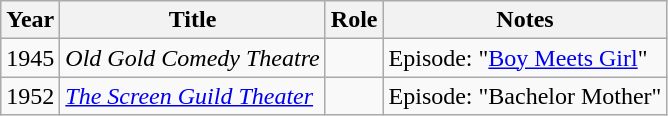<table class="wikitable sortable">
<tr>
<th>Year</th>
<th>Title</th>
<th>Role</th>
<th class="unsortable">Notes</th>
</tr>
<tr>
<td>1945</td>
<td><em>Old Gold Comedy Theatre</em></td>
<td></td>
<td>Episode: "<a href='#'>Boy Meets Girl</a>"</td>
</tr>
<tr>
<td>1952</td>
<td><em><a href='#'>The Screen Guild Theater</a></em></td>
<td></td>
<td>Episode: "Bachelor Mother"</td>
</tr>
</table>
